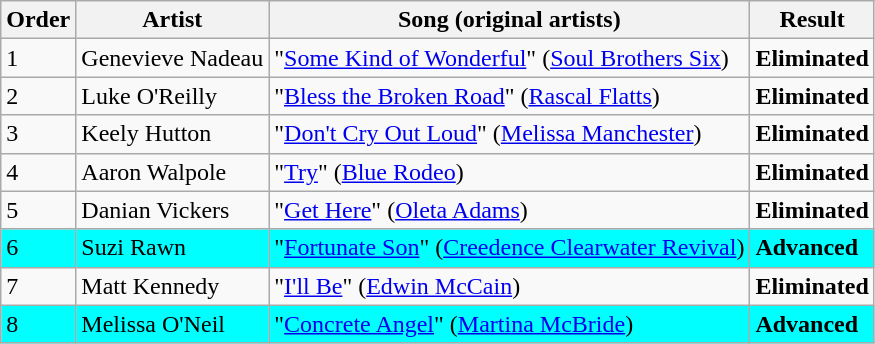<table class=wikitable>
<tr>
<th>Order</th>
<th>Artist</th>
<th>Song (original artists)</th>
<th>Result</th>
</tr>
<tr>
<td>1</td>
<td>Genevieve Nadeau</td>
<td>"<a href='#'>Some Kind of Wonderful</a>" (<a href='#'>Soul Brothers Six</a>)</td>
<td><strong>Eliminated</strong></td>
</tr>
<tr>
<td>2</td>
<td>Luke O'Reilly</td>
<td>"<a href='#'>Bless the Broken Road</a>" (<a href='#'>Rascal Flatts</a>)</td>
<td><strong>Eliminated</strong></td>
</tr>
<tr>
<td>3</td>
<td>Keely Hutton</td>
<td>"<a href='#'>Don't Cry Out Loud</a>" (<a href='#'>Melissa Manchester</a>)</td>
<td><strong>Eliminated</strong></td>
</tr>
<tr>
<td>4</td>
<td>Aaron Walpole</td>
<td>"<a href='#'>Try</a>" (<a href='#'>Blue Rodeo</a>)</td>
<td><strong>Eliminated</strong></td>
</tr>
<tr>
<td>5</td>
<td>Danian Vickers</td>
<td>"<a href='#'>Get Here</a>" (<a href='#'>Oleta Adams</a>)</td>
<td><strong>Eliminated</strong></td>
</tr>
<tr style="background:cyan;">
<td>6</td>
<td>Suzi Rawn</td>
<td>"<a href='#'>Fortunate Son</a>" (<a href='#'>Creedence Clearwater Revival</a>)</td>
<td><strong>Advanced</strong></td>
</tr>
<tr>
<td>7</td>
<td>Matt Kennedy</td>
<td>"<a href='#'>I'll Be</a>" (<a href='#'>Edwin McCain</a>)</td>
<td><strong>Eliminated</strong></td>
</tr>
<tr style="background:cyan;">
<td>8</td>
<td>Melissa O'Neil</td>
<td>"<a href='#'>Concrete Angel</a>" (<a href='#'>Martina McBride</a>)</td>
<td><strong>Advanced</strong></td>
</tr>
</table>
